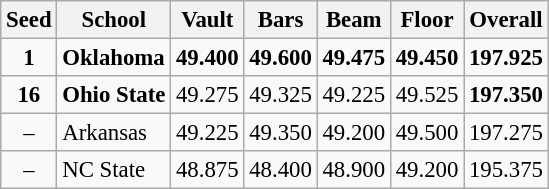<table class="wikitable" style="white-space:nowrap; font-size:95%; text-align:center">
<tr>
<th>Seed</th>
<th>School</th>
<th>Vault</th>
<th>Bars</th>
<th>Beam</th>
<th>Floor</th>
<th>Overall</th>
</tr>
<tr>
<td><strong>1</strong></td>
<td align=left><strong>Oklahoma</strong></td>
<td><strong>49.400 </strong></td>
<td><strong>49.600</strong></td>
<td><strong>49.475</strong></td>
<td><strong>49.450 </strong></td>
<td><strong>197.925</strong></td>
</tr>
<tr>
<td><strong>16</strong></td>
<td align=left><strong>Ohio State</strong></td>
<td>49.275</td>
<td>49.325</td>
<td>49.225</td>
<td>49.525</td>
<td><strong>197.350</strong></td>
</tr>
<tr>
<td>–</td>
<td align=left>Arkansas</td>
<td>49.225</td>
<td>49.350</td>
<td>49.200</td>
<td>49.500</td>
<td>197.275</td>
</tr>
<tr>
<td>–</td>
<td align=left>NC State</td>
<td>48.875</td>
<td>48.400</td>
<td>48.900</td>
<td>49.200</td>
<td>195.375</td>
</tr>
</table>
